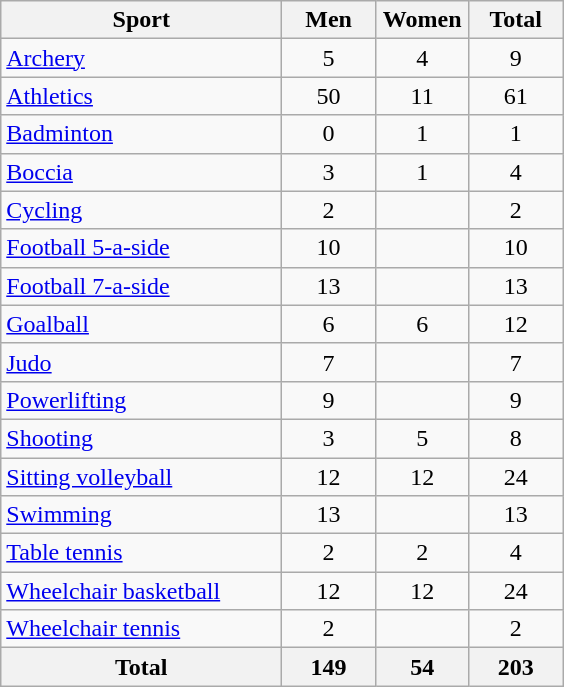<table class="wikitable sortable" style="text-align:center;">
<tr>
<th width=180>Sport</th>
<th width=55>Men</th>
<th width=55>Women</th>
<th width=55>Total</th>
</tr>
<tr>
<td align=left><a href='#'>Archery</a></td>
<td>5</td>
<td>4</td>
<td>9</td>
</tr>
<tr>
<td align=left><a href='#'>Athletics</a></td>
<td>50</td>
<td>11</td>
<td>61</td>
</tr>
<tr>
<td align=left><a href='#'>Badminton</a></td>
<td>0</td>
<td>1</td>
<td>1</td>
</tr>
<tr>
<td align=left><a href='#'>Boccia</a></td>
<td>3</td>
<td>1</td>
<td>4</td>
</tr>
<tr>
<td align=left><a href='#'>Cycling</a></td>
<td>2</td>
<td></td>
<td>2</td>
</tr>
<tr>
<td align=left><a href='#'>Football 5-a-side</a></td>
<td>10</td>
<td></td>
<td>10</td>
</tr>
<tr>
<td align=left><a href='#'>Football 7-a-side</a></td>
<td>13</td>
<td></td>
<td>13</td>
</tr>
<tr>
<td align=left><a href='#'>Goalball</a></td>
<td>6</td>
<td>6</td>
<td>12</td>
</tr>
<tr>
<td align=left><a href='#'>Judo</a></td>
<td>7</td>
<td></td>
<td>7</td>
</tr>
<tr>
<td align=left><a href='#'>Powerlifting</a></td>
<td>9</td>
<td></td>
<td>9</td>
</tr>
<tr>
<td align=left><a href='#'>Shooting</a></td>
<td>3</td>
<td>5</td>
<td>8</td>
</tr>
<tr>
<td align=left><a href='#'>Sitting volleyball</a></td>
<td>12</td>
<td>12</td>
<td>24</td>
</tr>
<tr>
<td align=left><a href='#'>Swimming</a></td>
<td>13</td>
<td></td>
<td>13</td>
</tr>
<tr>
<td align=left><a href='#'>Table tennis</a></td>
<td>2</td>
<td>2</td>
<td>4</td>
</tr>
<tr>
<td align=left><a href='#'>Wheelchair basketball</a></td>
<td>12</td>
<td>12</td>
<td>24</td>
</tr>
<tr>
<td align=left><a href='#'>Wheelchair tennis</a></td>
<td>2</td>
<td></td>
<td>2</td>
</tr>
<tr class="sortbottom">
<th>Total</th>
<th>149</th>
<th>54</th>
<th>203</th>
</tr>
</table>
